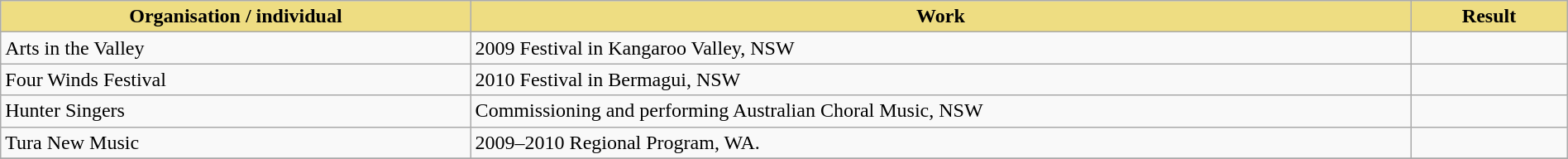<table class="wikitable" width=100%>
<tr>
<th style="width:30%;background:#EEDD82;">Organisation / individual</th>
<th style="width:60%;background:#EEDD82;">Work</th>
<th style="width:10%;background:#EEDD82;">Result<br></th>
</tr>
<tr>
<td>Arts in the Valley</td>
<td>2009 Festival in Kangaroo Valley, NSW</td>
<td></td>
</tr>
<tr>
<td>Four Winds Festival</td>
<td>2010 Festival in Bermagui, NSW</td>
<td></td>
</tr>
<tr>
<td>Hunter Singers</td>
<td>Commissioning and performing Australian Choral Music, NSW</td>
<td></td>
</tr>
<tr>
<td>Tura New Music</td>
<td>2009–2010 Regional Program, WA.</td>
<td></td>
</tr>
<tr>
</tr>
</table>
